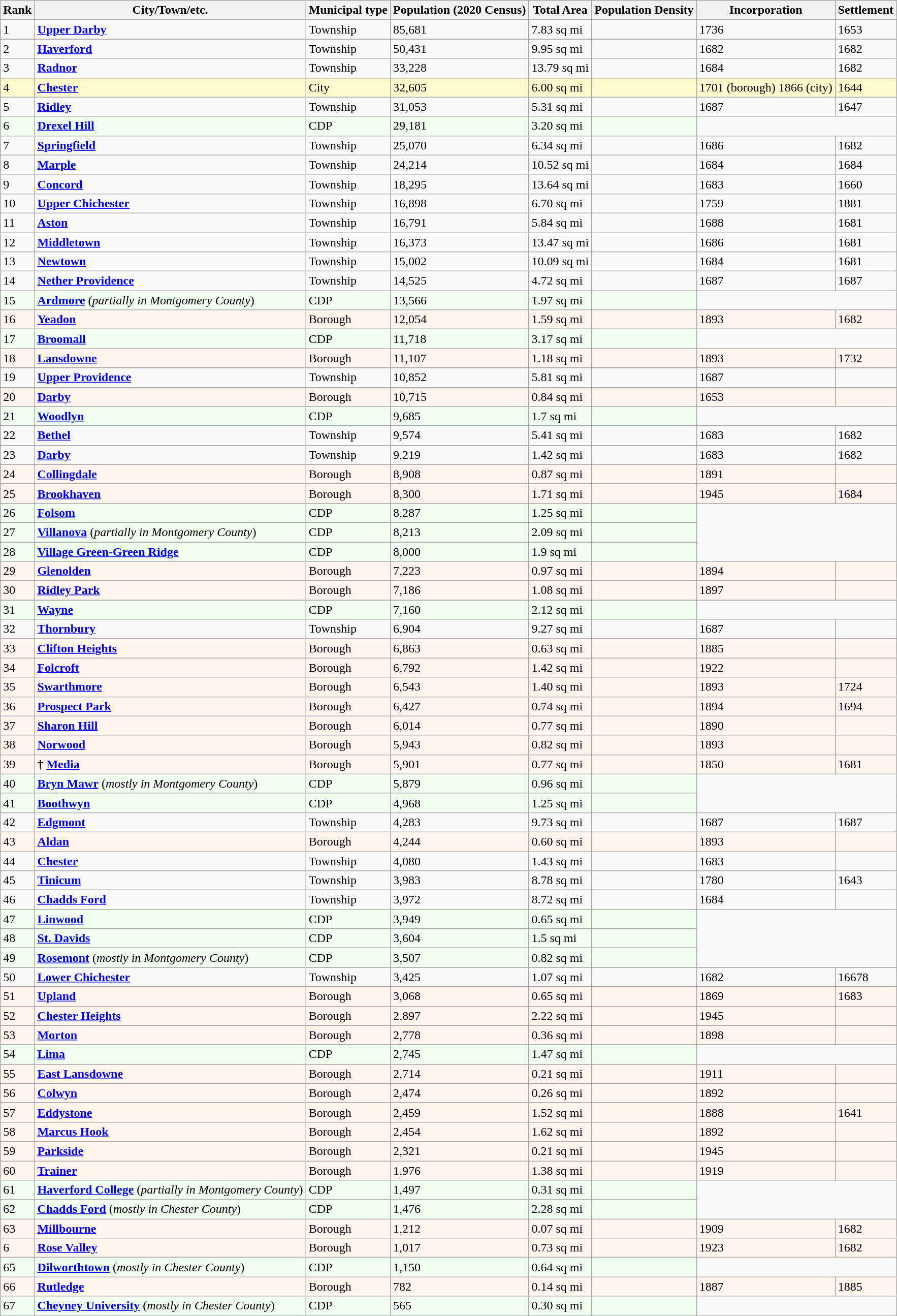<table class="wikitable sortable">
<tr>
<th>Rank</th>
<th>City/Town/etc.</th>
<th>Municipal type</th>
<th>Population (2020 Census)</th>
<th>Total Area</th>
<th>Population Density</th>
<th>Incorporation</th>
<th>Settlement</th>
</tr>
<tr>
<td>1</td>
<td><a href='#'><strong>Upper Darby</strong></a></td>
<td>Township</td>
<td>85,681</td>
<td>7.83 sq mi</td>
<td></td>
<td>1736</td>
<td>1653</td>
</tr>
<tr>
<td>2</td>
<td><a href='#'><strong>Haverford</strong></a></td>
<td>Township</td>
<td>50,431</td>
<td>9.95 sq mi</td>
<td></td>
<td>1682</td>
<td>1682</td>
</tr>
<tr>
<td>3</td>
<td><a href='#'><strong>Radnor</strong></a></td>
<td>Township</td>
<td>33,228</td>
<td>13.79 sq mi</td>
<td></td>
<td>1684</td>
<td>1682</td>
</tr>
<tr style="background:#fffacd;">
<td>4</td>
<td><strong><a href='#'>Chester</a></strong></td>
<td>City</td>
<td>32,605</td>
<td>6.00 sq mi</td>
<td></td>
<td>1701 (borough) 1866 (city)</td>
<td>1644</td>
</tr>
<tr>
<td>5</td>
<td><strong><a href='#'>Ridley</a></strong></td>
<td>Township</td>
<td>31,053</td>
<td>5.31 sq mi</td>
<td></td>
<td>1687</td>
<td>1647</td>
</tr>
<tr style="background:honeyDew;">
<td>6</td>
<td><strong><a href='#'>Drexel Hill</a></strong></td>
<td>CDP</td>
<td>29,181</td>
<td>3.20 sq mi</td>
<td></td>
</tr>
<tr>
<td>7</td>
<td><strong><a href='#'>Springfield</a></strong></td>
<td>Township</td>
<td>25,070</td>
<td>6.34 sq mi</td>
<td></td>
<td>1686</td>
<td>1682</td>
</tr>
<tr>
<td>8</td>
<td><strong><a href='#'>Marple</a></strong></td>
<td>Township</td>
<td>24,214</td>
<td>10.52 sq mi</td>
<td></td>
<td>1684</td>
<td>1684</td>
</tr>
<tr>
<td>9</td>
<td><strong><a href='#'>Concord</a></strong></td>
<td>Township</td>
<td>18,295</td>
<td>13.64 sq mi</td>
<td></td>
<td>1683</td>
<td>1660</td>
</tr>
<tr>
<td>10</td>
<td><strong><a href='#'>Upper Chichester</a></strong></td>
<td>Township</td>
<td>16,898</td>
<td>6.70 sq mi</td>
<td></td>
<td>1759</td>
<td>1881</td>
</tr>
<tr>
<td>11</td>
<td><strong><a href='#'>Aston</a></strong></td>
<td>Township</td>
<td>16,791</td>
<td>5.84 sq mi</td>
<td></td>
<td>1688</td>
<td>1681</td>
</tr>
<tr>
<td>12</td>
<td><strong><a href='#'>Middletown</a></strong></td>
<td>Township</td>
<td>16,373</td>
<td>13.47 sq mi</td>
<td></td>
<td>1686</td>
<td>1681</td>
</tr>
<tr>
<td>13</td>
<td><strong><a href='#'>Newtown</a></strong></td>
<td>Township</td>
<td>15,002</td>
<td>10.09 sq mi</td>
<td></td>
<td>1684</td>
<td>1681</td>
</tr>
<tr>
<td>14</td>
<td><strong><a href='#'>Nether Providence</a></strong></td>
<td>Township</td>
<td>14,525</td>
<td>4.72 sq mi</td>
<td></td>
<td>1687</td>
<td>1687</td>
</tr>
<tr style="background:honeyDew;">
<td>15</td>
<td><strong><a href='#'>Ardmore</a></strong> (<em>partially in Montgomery County</em>)</td>
<td>CDP</td>
<td>13,566</td>
<td>1.97 sq mi</td>
<td></td>
</tr>
<tr style="background:seaShell;">
<td>16</td>
<td><strong><a href='#'>Yeadon</a></strong></td>
<td>Borough</td>
<td>12,054</td>
<td>1.59 sq mi</td>
<td></td>
<td>1893</td>
<td>1682</td>
</tr>
<tr style="background:honeyDew;">
<td>17</td>
<td><strong><a href='#'>Broomall</a></strong></td>
<td>CDP</td>
<td>11,718</td>
<td>3.17 sq mi</td>
<td></td>
</tr>
<tr style="background:seaShell;">
<td>18</td>
<td><strong><a href='#'>Lansdowne</a></strong></td>
<td>Borough</td>
<td>11,107</td>
<td>1.18 sq mi</td>
<td></td>
<td>1893</td>
<td>1732</td>
</tr>
<tr>
<td>19</td>
<td><strong><a href='#'>Upper Providence</a></strong></td>
<td>Township</td>
<td>10,852</td>
<td>5.81 sq mi</td>
<td></td>
<td>1687</td>
<td></td>
</tr>
<tr style="background:seaShell;">
<td>20</td>
<td><strong><a href='#'>Darby</a></strong></td>
<td>Borough</td>
<td>10,715</td>
<td>0.84 sq mi</td>
<td></td>
<td>1653</td>
<td></td>
</tr>
<tr style="background:honeyDew;">
<td>21</td>
<td><strong><a href='#'>Woodlyn</a></strong></td>
<td>CDP</td>
<td>9,685</td>
<td>1.7 sq mi</td>
<td></td>
</tr>
<tr>
<td>22</td>
<td><strong><a href='#'>Bethel</a></strong></td>
<td>Township</td>
<td>9,574</td>
<td>5.41 sq mi</td>
<td></td>
<td>1683</td>
<td>1682</td>
</tr>
<tr>
<td>23</td>
<td><strong><a href='#'>Darby</a></strong></td>
<td>Township</td>
<td>9,219</td>
<td>1.42 sq mi</td>
<td></td>
<td>1683</td>
<td>1682</td>
</tr>
<tr style="background:seaShell;">
<td>24</td>
<td><strong><a href='#'>Collingdale</a></strong></td>
<td>Borough</td>
<td>8,908</td>
<td>0.87 sq mi</td>
<td></td>
<td>1891</td>
<td></td>
</tr>
<tr style="background:seaShell;">
<td>25</td>
<td><strong><a href='#'>Brookhaven</a></strong></td>
<td>Borough</td>
<td>8,300</td>
<td>1.71 sq mi</td>
<td></td>
<td>1945</td>
<td>1684</td>
</tr>
<tr style="background:honeyDew;">
<td>26</td>
<td><strong><a href='#'>Folsom</a></strong></td>
<td>CDP</td>
<td>8,287</td>
<td>1.25 sq mi</td>
<td></td>
</tr>
<tr style="background:honeyDew;">
<td>27</td>
<td><strong><a href='#'>Villanova</a></strong> (<em>partially in Montgomery County</em>)</td>
<td>CDP</td>
<td>8,213</td>
<td>2.09 sq mi</td>
<td></td>
</tr>
<tr style="background:honeyDew;">
<td>28</td>
<td><strong><a href='#'>Village Green-Green Ridge</a></strong></td>
<td>CDP</td>
<td>8,000</td>
<td>1.9 sq mi</td>
<td></td>
</tr>
<tr style="background:seaShell;">
<td>29</td>
<td><strong><a href='#'>Glenolden</a></strong></td>
<td>Borough</td>
<td>7,223</td>
<td>0.97 sq mi</td>
<td></td>
<td>1894</td>
<td></td>
</tr>
<tr style="background:seaShell;">
<td>30</td>
<td><strong><a href='#'>Ridley Park</a></strong></td>
<td>Borough</td>
<td>7,186</td>
<td>1.08 sq mi</td>
<td></td>
<td>1897</td>
<td></td>
</tr>
<tr style="background:honeyDew;">
<td>31</td>
<td><strong><a href='#'>Wayne</a></strong></td>
<td>CDP</td>
<td>7,160</td>
<td>2.12 sq mi</td>
<td></td>
</tr>
<tr>
<td>32</td>
<td><strong><a href='#'>Thornbury</a></strong></td>
<td>Township</td>
<td>6,904</td>
<td>9.27 sq mi</td>
<td></td>
<td>1687</td>
<td></td>
</tr>
<tr style="background:seaShell;">
<td>33</td>
<td><strong><a href='#'>Clifton Heights</a></strong></td>
<td>Borough</td>
<td>6,863</td>
<td>0.63 sq mi</td>
<td></td>
<td>1885</td>
<td></td>
</tr>
<tr style="background:seaShell;">
<td>34</td>
<td><strong><a href='#'>Folcroft</a></strong></td>
<td>Borough</td>
<td>6,792</td>
<td>1.42 sq mi</td>
<td></td>
<td>1922</td>
<td></td>
</tr>
<tr style="background:seaShell;">
<td>35</td>
<td><strong><a href='#'>Swarthmore</a></strong></td>
<td>Borough</td>
<td>6,543</td>
<td>1.40 sq mi</td>
<td></td>
<td>1893</td>
<td>1724</td>
</tr>
<tr style="background:seaShell;">
<td>36</td>
<td><strong><a href='#'>Prospect Park</a></strong></td>
<td>Borough</td>
<td>6,427</td>
<td>0.74 sq mi</td>
<td></td>
<td>1894</td>
<td>1694</td>
</tr>
<tr style="background:seaShell;">
<td>37</td>
<td><strong><a href='#'>Sharon Hill</a></strong></td>
<td>Borough</td>
<td>6,014</td>
<td>0.77 sq mi</td>
<td></td>
<td>1890</td>
<td></td>
</tr>
<tr style="background:seaShell;">
<td>38</td>
<td><strong><a href='#'>Norwood</a></strong></td>
<td>Borough</td>
<td>5,943</td>
<td>0.82 sq mi</td>
<td></td>
<td>1893</td>
<td></td>
</tr>
<tr style="background:seaShell;">
<td>39</td>
<td><strong>† <a href='#'>Media</a></strong></td>
<td>Borough</td>
<td>5,901</td>
<td>0.77 sq mi</td>
<td></td>
<td>1850</td>
<td>1681</td>
</tr>
<tr style="background:honeyDew;">
<td>40</td>
<td><strong><a href='#'>Bryn Mawr</a></strong> (<em>mostly in Montgomery County</em>)</td>
<td>CDP</td>
<td>5,879</td>
<td>0.96 sq mi</td>
<td></td>
</tr>
<tr style="background:honeyDew;">
<td>41</td>
<td><strong><a href='#'>Boothwyn</a></strong></td>
<td>CDP</td>
<td>4,968</td>
<td>1.25 sq mi</td>
<td></td>
</tr>
<tr>
<td>42</td>
<td><strong><a href='#'>Edgmont</a></strong></td>
<td>Township</td>
<td>4,283</td>
<td>9.73 sq mi</td>
<td></td>
<td>1687</td>
<td>1687</td>
</tr>
<tr style="background:seaShell;">
<td>43</td>
<td><strong><a href='#'>Aldan</a></strong></td>
<td>Borough</td>
<td>4,244</td>
<td>0.60 sq mi</td>
<td></td>
<td>1893</td>
<td></td>
</tr>
<tr>
<td>44</td>
<td><strong><a href='#'>Chester</a></strong></td>
<td>Township</td>
<td>4,080</td>
<td>1.43 sq mi</td>
<td></td>
<td>1683</td>
<td></td>
</tr>
<tr>
<td>45</td>
<td><strong><a href='#'>Tinicum</a></strong></td>
<td>Township</td>
<td>3,983</td>
<td>8.78 sq mi</td>
<td></td>
<td>1780</td>
<td>1643</td>
</tr>
<tr>
<td>46</td>
<td><strong><a href='#'>Chadds Ford</a></strong></td>
<td>Township</td>
<td>3,972</td>
<td>8.72 sq mi</td>
<td></td>
<td>1684</td>
<td></td>
</tr>
<tr style="background:honeyDew;">
<td>47</td>
<td><strong><a href='#'>Linwood</a></strong></td>
<td>CDP</td>
<td>3,949</td>
<td>0.65 sq mi</td>
<td></td>
</tr>
<tr style="background:honeyDew;">
<td>48</td>
<td><strong><a href='#'>St. Davids</a></strong></td>
<td>CDP</td>
<td>3,604</td>
<td>1.5 sq mi</td>
<td></td>
</tr>
<tr style="background:honeyDew;">
<td>49</td>
<td><strong><a href='#'>Rosemont</a></strong> (<em>mostly in Montgomery County</em>)</td>
<td>CDP</td>
<td>3,507</td>
<td>0.82 sq mi</td>
<td></td>
</tr>
<tr>
<td>50</td>
<td><strong><a href='#'>Lower Chichester</a></strong></td>
<td>Township</td>
<td>3,425</td>
<td>1.07 sq mi</td>
<td></td>
<td>1682</td>
<td>16678</td>
</tr>
<tr style="background:seaShell;">
<td>51</td>
<td><strong><a href='#'>Upland</a></strong></td>
<td>Borough</td>
<td>3,068</td>
<td>0.65 sq mi</td>
<td></td>
<td>1869</td>
<td>1683</td>
</tr>
<tr style="background:seaShell;">
<td>52</td>
<td><strong><a href='#'>Chester Heights</a></strong></td>
<td>Borough</td>
<td>2,897</td>
<td>2.22 sq mi</td>
<td></td>
<td>1945</td>
<td></td>
</tr>
<tr style="background:seaShell;">
<td>53</td>
<td><strong><a href='#'>Morton</a></strong></td>
<td>Borough</td>
<td>2,778</td>
<td>0.36 sq mi</td>
<td></td>
<td>1898</td>
<td></td>
</tr>
<tr style="background:honeyDew;">
<td>54</td>
<td><strong><a href='#'>Lima</a></strong></td>
<td>CDP</td>
<td>2,745</td>
<td>1.47 sq mi</td>
<td></td>
</tr>
<tr style="background:seaShell;">
<td>55</td>
<td><strong><a href='#'>East Lansdowne</a></strong></td>
<td>Borough</td>
<td>2,714</td>
<td>0.21 sq mi</td>
<td></td>
<td>1911</td>
<td></td>
</tr>
<tr style="background:seaShell;">
<td>56</td>
<td><strong><a href='#'>Colwyn</a></strong></td>
<td>Borough</td>
<td>2,474</td>
<td>0.26 sq mi</td>
<td></td>
<td>1892</td>
<td></td>
</tr>
<tr style="background:seaShell;">
<td>57</td>
<td><strong><a href='#'>Eddystone</a></strong></td>
<td>Borough</td>
<td>2,459</td>
<td>1.52 sq mi</td>
<td></td>
<td>1888</td>
<td>1641</td>
</tr>
<tr style="background:seaShell;">
<td>58</td>
<td><strong><a href='#'>Marcus Hook</a></strong></td>
<td>Borough</td>
<td>2,454</td>
<td>1.62 sq mi</td>
<td></td>
<td>1892</td>
<td></td>
</tr>
<tr style="background:seaShell;">
<td>59</td>
<td><strong><a href='#'>Parkside</a></strong></td>
<td>Borough</td>
<td>2,321</td>
<td>0.21 sq mi</td>
<td></td>
<td>1945</td>
<td></td>
</tr>
<tr style="background:seaShell;">
<td>60</td>
<td><strong><a href='#'>Trainer</a></strong></td>
<td>Borough</td>
<td>1,976</td>
<td>1.38 sq mi</td>
<td></td>
<td>1919</td>
<td></td>
</tr>
<tr style="background:honeyDew;">
<td>61</td>
<td><strong><a href='#'>Haverford College</a></strong> (<em>partially in Montgomery County</em>)</td>
<td>CDP</td>
<td>1,497</td>
<td>0.31 sq mi</td>
<td></td>
</tr>
<tr style="background:honeyDew;">
<td>62</td>
<td><strong><a href='#'>Chadds Ford</a></strong> (<em>mostly in Chester County</em>)</td>
<td>CDP</td>
<td>1,476</td>
<td>2.28 sq mi</td>
<td></td>
</tr>
<tr style="background:seaShell;">
<td>63</td>
<td><strong><a href='#'>Millbourne</a></strong></td>
<td>Borough</td>
<td>1,212</td>
<td>0.07 sq mi</td>
<td></td>
<td>1909</td>
<td>1682</td>
</tr>
<tr style="background:seaShell;">
<td>6</td>
<td><strong><a href='#'>Rose Valley</a></strong></td>
<td>Borough</td>
<td>1,017</td>
<td>0.73 sq mi</td>
<td></td>
<td>1923</td>
<td>1682</td>
</tr>
<tr style="background:honeyDew;">
<td>65</td>
<td><strong><a href='#'>Dilworthtown</a></strong> (<em>mostly in Chester County</em>)</td>
<td>CDP</td>
<td>1,150</td>
<td>0.64 sq mi</td>
<td></td>
</tr>
<tr style="background:seaShell;">
<td>66</td>
<td><strong><a href='#'>Rutledge</a></strong></td>
<td>Borough</td>
<td>782</td>
<td>0.14 sq mi</td>
<td></td>
<td>1887</td>
<td>1885</td>
</tr>
<tr style="background:honeyDew;">
<td>67</td>
<td><strong><a href='#'>Cheyney University</a></strong> (<em>mostly in Chester County</em>)</td>
<td>CDP</td>
<td>565</td>
<td>0.30 sq mi</td>
<td></td>
</tr>
</table>
